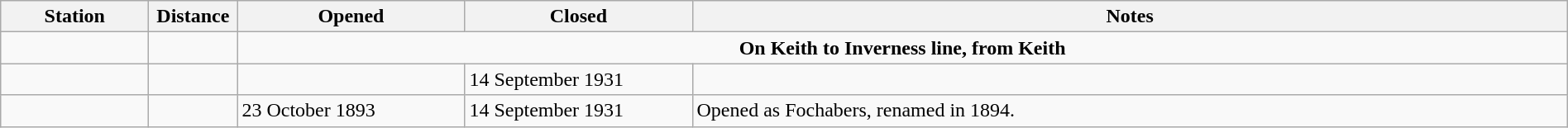<table class="wikitable" style="width:100%; margin-right:0;">
<tr>
<th scope="col" style="width:7em; text-align:center;">Station</th>
<th scope="col" style="width:4em; text-align:center;">Distance</th>
<th scope="col" style="width:11em;">Opened</th>
<th scope="col" style="width:11em;">Closed</th>
<th scope="col" class="unsortable">Notes</th>
</tr>
<tr>
<td></td>
<td></td>
<td colspan="3" style="text-align:center;"><strong>On Keith to Inverness line,  from Keith</strong></td>
</tr>
<tr>
<td></td>
<td></td>
<td></td>
<td>14 September 1931</td>
<td></td>
</tr>
<tr>
<td></td>
<td></td>
<td>23 October 1893</td>
<td>14 September 1931</td>
<td>Opened as Fochabers, renamed in 1894.</td>
</tr>
</table>
